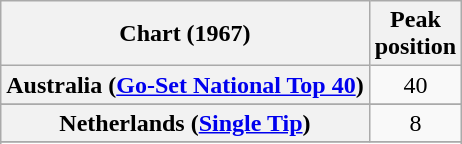<table class="wikitable sortable plainrowheaders" style="text-align:center">
<tr>
<th>Chart (1967)</th>
<th>Peak<br>position</th>
</tr>
<tr>
<th scope="row">Australia (<a href='#'>Go-Set National Top 40</a>)</th>
<td>40</td>
</tr>
<tr>
</tr>
<tr>
</tr>
<tr>
<th scope="row">Netherlands (<a href='#'>Single Tip</a>)</th>
<td>8</td>
</tr>
<tr>
</tr>
<tr>
</tr>
<tr>
</tr>
<tr>
</tr>
</table>
